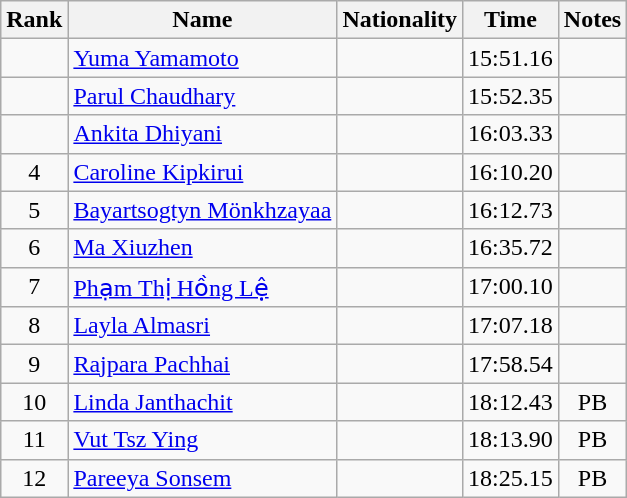<table class="wikitable sortable" style="text-align:center">
<tr>
<th>Rank</th>
<th>Name</th>
<th>Nationality</th>
<th>Time</th>
<th>Notes</th>
</tr>
<tr>
<td></td>
<td align=left><a href='#'>Yuma Yamamoto</a></td>
<td align=left></td>
<td>15:51.16</td>
<td></td>
</tr>
<tr>
<td></td>
<td align=left><a href='#'>Parul Chaudhary</a></td>
<td align=left></td>
<td>15:52.35</td>
<td></td>
</tr>
<tr>
<td></td>
<td align=left><a href='#'>Ankita Dhiyani</a></td>
<td align=left></td>
<td>16:03.33</td>
<td></td>
</tr>
<tr>
<td>4</td>
<td align=left><a href='#'>Caroline Kipkirui</a></td>
<td align=left></td>
<td>16:10.20</td>
<td></td>
</tr>
<tr>
<td>5</td>
<td align=left><a href='#'>Bayartsogtyn Mönkhzayaa</a></td>
<td align=left></td>
<td>16:12.73</td>
<td></td>
</tr>
<tr>
<td>6</td>
<td align=left><a href='#'>Ma Xiuzhen</a></td>
<td align=left></td>
<td>16:35.72</td>
<td></td>
</tr>
<tr>
<td>7</td>
<td align=left><a href='#'>Phạm Thị Hồng Lệ</a></td>
<td align=left></td>
<td>17:00.10</td>
<td></td>
</tr>
<tr>
<td>8</td>
<td align=left><a href='#'>Layla Almasri</a></td>
<td align=left></td>
<td>17:07.18</td>
<td></td>
</tr>
<tr>
<td>9</td>
<td align=left><a href='#'>Rajpara Pachhai</a></td>
<td align=left></td>
<td>17:58.54</td>
<td></td>
</tr>
<tr>
<td>10</td>
<td align=left><a href='#'>Linda Janthachit</a></td>
<td align=left></td>
<td>18:12.43</td>
<td>PB</td>
</tr>
<tr>
<td>11</td>
<td align=left><a href='#'>Vut Tsz Ying</a></td>
<td align=left></td>
<td>18:13.90</td>
<td>PB</td>
</tr>
<tr>
<td>12</td>
<td align=left><a href='#'>Pareeya Sonsem</a></td>
<td align=left></td>
<td>18:25.15</td>
<td>PB</td>
</tr>
</table>
